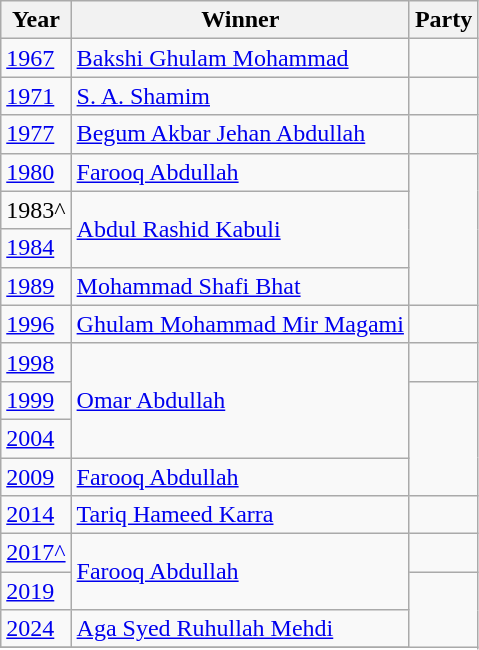<table class="wikitable sortable">
<tr>
<th>Year</th>
<th>Winner</th>
<th colspan=2>Party</th>
</tr>
<tr>
<td><a href='#'>1967</a></td>
<td><a href='#'>Bakshi Ghulam Mohammad</a></td>
<td></td>
</tr>
<tr>
<td><a href='#'>1971</a></td>
<td><a href='#'>S. A. Shamim</a></td>
<td></td>
</tr>
<tr>
<td><a href='#'>1977</a></td>
<td><a href='#'>Begum Akbar Jehan Abdullah</a></td>
<td></td>
</tr>
<tr>
<td><a href='#'>1980</a></td>
<td><a href='#'>Farooq Abdullah</a></td>
</tr>
<tr>
<td>1983^</td>
<td rowspan="2"><a href='#'>Abdul Rashid Kabuli</a></td>
</tr>
<tr>
<td><a href='#'>1984</a></td>
</tr>
<tr>
<td><a href='#'>1989</a></td>
<td><a href='#'>Mohammad Shafi Bhat</a></td>
</tr>
<tr>
<td><a href='#'>1996</a></td>
<td><a href='#'>Ghulam Mohammad Mir Magami</a></td>
<td></td>
</tr>
<tr>
<td><a href='#'>1998</a></td>
<td rowspan="3"><a href='#'>Omar Abdullah</a></td>
<td></td>
</tr>
<tr>
<td><a href='#'>1999</a></td>
</tr>
<tr>
<td><a href='#'>2004</a></td>
</tr>
<tr>
<td><a href='#'>2009</a></td>
<td><a href='#'>Farooq Abdullah</a></td>
</tr>
<tr>
<td><a href='#'>2014</a></td>
<td><a href='#'>Tariq Hameed Karra</a></td>
<td></td>
</tr>
<tr>
<td><a href='#'>2017^</a></td>
<td rowspan="2"><a href='#'>Farooq Abdullah</a></td>
<td></td>
</tr>
<tr>
<td><a href='#'>2019</a></td>
</tr>
<tr>
<td><a href='#'>2024</a></td>
<td><a href='#'>Aga Syed Ruhullah Mehdi</a></td>
</tr>
<tr>
</tr>
</table>
